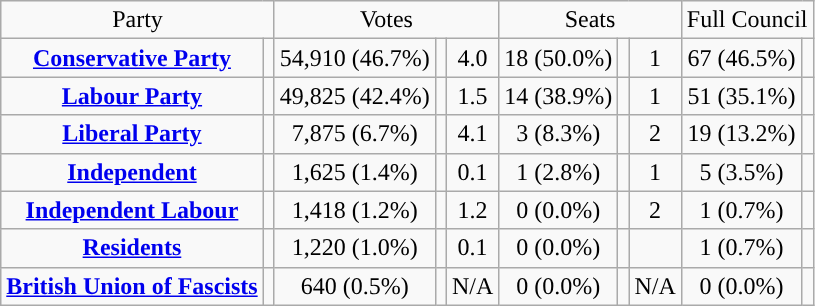<table class=wikitable style="text-align:center;">
<tr>
<td colspan=2>Party</td>
<td colspan=3>Votes</td>
<td colspan=3>Seats</td>
<td colspan=3>Full Council</td>
</tr>
<tr>
<td><strong><a href='#'>Conservative Party</a></strong></td>
<td style="background:"></td>
<td>54,910 (46.7%)</td>
<td></td>
<td> 4.0</td>
<td>18 (50.0%)</td>
<td></td>
<td> 1</td>
<td>67 (46.5%)</td>
<td></td>
</tr>
<tr>
<td><strong><a href='#'>Labour Party</a></strong></td>
<td style="background:"></td>
<td>49,825 (42.4%)</td>
<td></td>
<td> 1.5</td>
<td>14 (38.9%)</td>
<td></td>
<td> 1</td>
<td>51 (35.1%)</td>
<td></td>
</tr>
<tr>
<td><strong><a href='#'>Liberal Party</a></strong></td>
<td style="background:"></td>
<td>7,875 (6.7%)</td>
<td></td>
<td> 4.1</td>
<td>3 (8.3%)</td>
<td></td>
<td> 2</td>
<td>19 (13.2%)</td>
<td></td>
</tr>
<tr>
<td><strong><a href='#'>Independent</a></strong></td>
<td style="background:"></td>
<td>1,625 (1.4%)</td>
<td></td>
<td> 0.1</td>
<td>1 (2.8%)</td>
<td></td>
<td> 1</td>
<td>5 (3.5%)</td>
<td></td>
</tr>
<tr>
<td><strong><a href='#'>Independent Labour</a></strong></td>
<td style="background:"></td>
<td>1,418 (1.2%)</td>
<td></td>
<td> 1.2</td>
<td>0 (0.0%)</td>
<td></td>
<td> 2</td>
<td>1 (0.7%)</td>
<td></td>
</tr>
<tr>
<td><strong><a href='#'>Residents</a></strong></td>
<td style="background:"></td>
<td>1,220 (1.0%)</td>
<td></td>
<td> 0.1</td>
<td>0 (0.0%)</td>
<td></td>
<td></td>
<td>1 (0.7%)</td>
<td></td>
</tr>
<tr>
<td><strong><a href='#'>British Union of Fascists</a></strong></td>
<td style="background:"></td>
<td>640 (0.5%)</td>
<td></td>
<td>N/A</td>
<td>0 (0.0%)</td>
<td></td>
<td>N/A</td>
<td>0 (0.0%)</td>
<td></td>
</tr>
</table>
